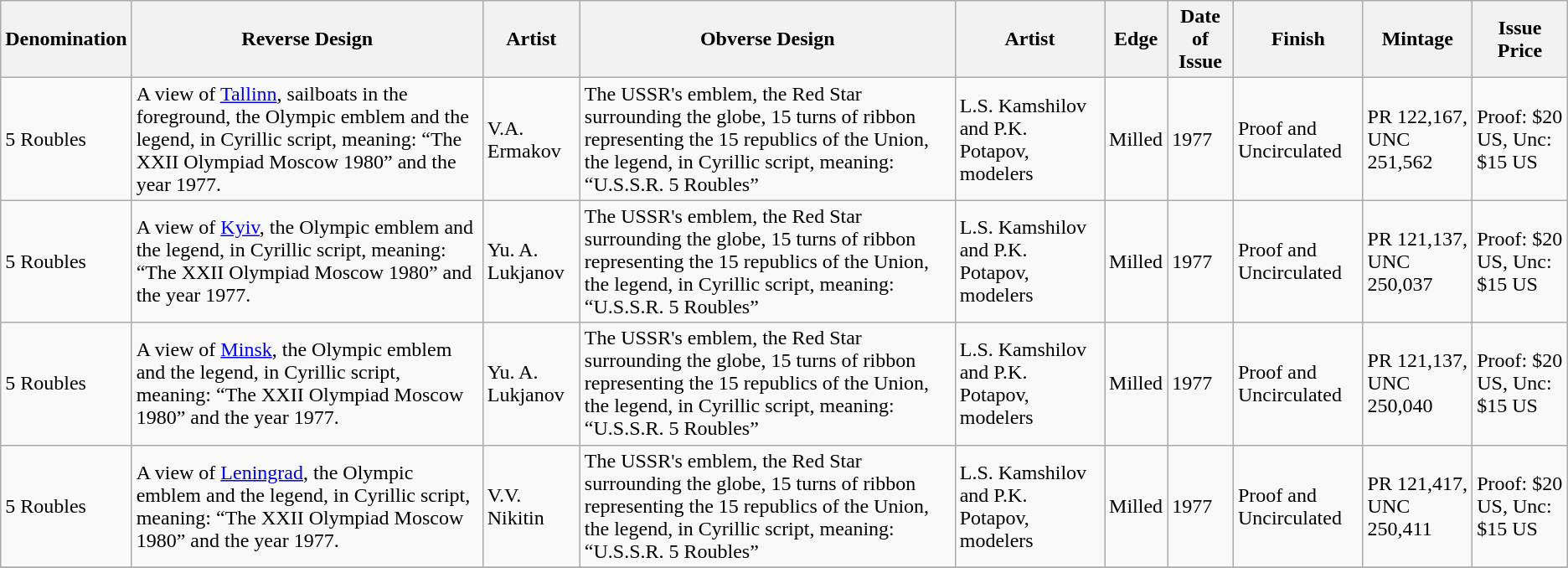<table class="wikitable">
<tr>
<th>Denomination</th>
<th>Reverse Design</th>
<th>Artist</th>
<th>Obverse Design</th>
<th>Artist</th>
<th>Edge</th>
<th>Date of Issue</th>
<th>Finish</th>
<th>Mintage</th>
<th>Issue Price</th>
</tr>
<tr>
<td>5 Roubles</td>
<td>A view of <a href='#'>Tallinn</a>, sailboats in the foreground, the Olympic emblem and the legend, in Cyrillic script, meaning: “The XXII Olympiad Moscow 1980” and the year 1977.</td>
<td>V.A. Ermakov</td>
<td>The USSR's emblem, the Red Star surrounding the globe, 15 turns of ribbon representing the 15 republics of the Union, the legend, in Cyrillic script, meaning: “U.S.S.R. 5 Roubles”</td>
<td>L.S. Kamshilov and P.K. Potapov, modelers</td>
<td>Milled</td>
<td>1977</td>
<td>Proof and Uncirculated</td>
<td>PR 122,167, UNC 251,562</td>
<td>Proof: $20 US, Unc: $15 US</td>
</tr>
<tr>
<td>5 Roubles</td>
<td>A view of <a href='#'>Kyiv</a>, the Olympic emblem and the legend, in Cyrillic script, meaning: “The XXII Olympiad Moscow 1980” and the year 1977.</td>
<td>Yu. A. Lukjanov</td>
<td>The USSR's emblem, the Red Star surrounding the globe, 15 turns of ribbon representing the 15 republics of the Union, the legend, in Cyrillic script, meaning: “U.S.S.R. 5 Roubles”</td>
<td>L.S. Kamshilov and P.K. Potapov, modelers</td>
<td>Milled</td>
<td>1977</td>
<td>Proof and Uncirculated</td>
<td>PR 121,137, UNC 250,037</td>
<td>Proof: $20 US, Unc: $15 US</td>
</tr>
<tr>
<td>5 Roubles</td>
<td>A view of <a href='#'>Minsk</a>, the Olympic emblem and the legend, in Cyrillic script, meaning: “The XXII Olympiad Moscow 1980” and the year 1977.</td>
<td>Yu. A. Lukjanov</td>
<td>The USSR's emblem, the Red Star surrounding the globe, 15 turns of ribbon representing the 15 republics of the Union, the legend, in Cyrillic script, meaning: “U.S.S.R. 5 Roubles”</td>
<td>L.S. Kamshilov and P.K. Potapov, modelers</td>
<td>Milled</td>
<td>1977</td>
<td>Proof and Uncirculated</td>
<td>PR 121,137, UNC 250,040</td>
<td>Proof: $20 US, Unc: $15 US</td>
</tr>
<tr>
<td>5 Roubles</td>
<td>A view of <a href='#'>Leningrad</a>, the Olympic emblem and the legend, in Cyrillic script, meaning: “The XXII Olympiad Moscow 1980” and the year 1977.</td>
<td>V.V. Nikitin</td>
<td>The USSR's emblem, the Red Star surrounding the globe, 15 turns of ribbon representing the 15 republics of the Union, the legend, in Cyrillic script, meaning: “U.S.S.R. 5 Roubles”</td>
<td>L.S. Kamshilov and P.K. Potapov, modelers</td>
<td>Milled</td>
<td>1977</td>
<td>Proof and Uncirculated</td>
<td>PR 121,417, UNC 250,411</td>
<td>Proof: $20 US, Unc: $15 US</td>
</tr>
<tr>
</tr>
</table>
